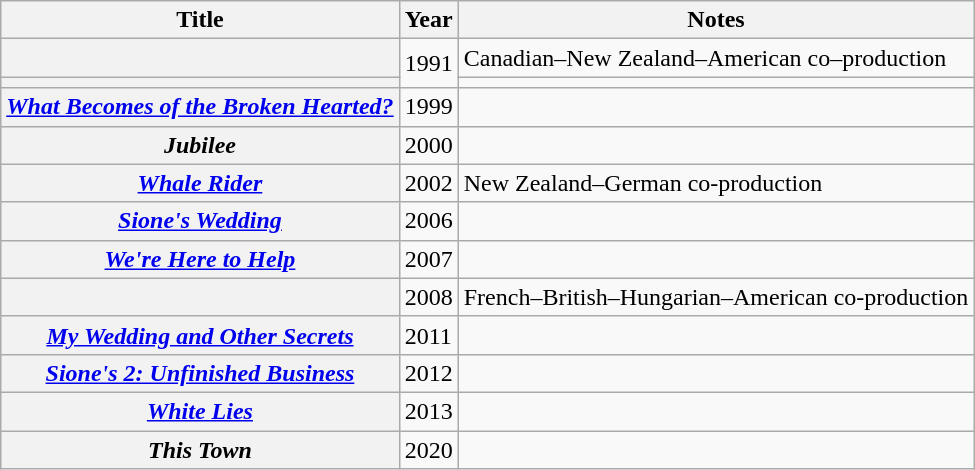<table class="wikitable sortable plainrowheaders">
<tr>
<th scope="col">Title</th>
<th scope="col">Year</th>
<th scope="col" class="unsortable">Notes</th>
</tr>
<tr>
<th scope="row"><em></em></th>
<td rowspan="2">1991</td>
<td>Canadian–New Zealand–American co–production</td>
</tr>
<tr>
<th scope="row"><em></em></th>
<td></td>
</tr>
<tr>
<th scope="row"><em><a href='#'>What Becomes of the Broken Hearted?</a></em></th>
<td>1999</td>
<td></td>
</tr>
<tr>
<th scope="row"><em>Jubilee</em></th>
<td>2000</td>
<td></td>
</tr>
<tr>
<th scope="row"><em><a href='#'>Whale Rider</a></em></th>
<td>2002</td>
<td>New Zealand–German co-production</td>
</tr>
<tr>
<th scope="row"><em><a href='#'>Sione's Wedding</a></em></th>
<td>2006</td>
<td></td>
</tr>
<tr>
<th scope="row"><em><a href='#'>We're Here to Help</a></em></th>
<td>2007</td>
<td></td>
</tr>
<tr>
<th scope="row"><em></em></th>
<td>2008</td>
<td>French–British–Hungarian–American co-production</td>
</tr>
<tr>
<th scope="row"><em><a href='#'>My Wedding and Other Secrets</a></em></th>
<td>2011</td>
<td></td>
</tr>
<tr>
<th scope="row"><em><a href='#'>Sione's 2: Unfinished Business</a></em></th>
<td>2012</td>
<td></td>
</tr>
<tr>
<th scope="row"><em><a href='#'>White Lies</a></em></th>
<td>2013</td>
<td></td>
</tr>
<tr>
<th scope="row"><em>This Town</em></th>
<td>2020</td>
<td></td>
</tr>
</table>
